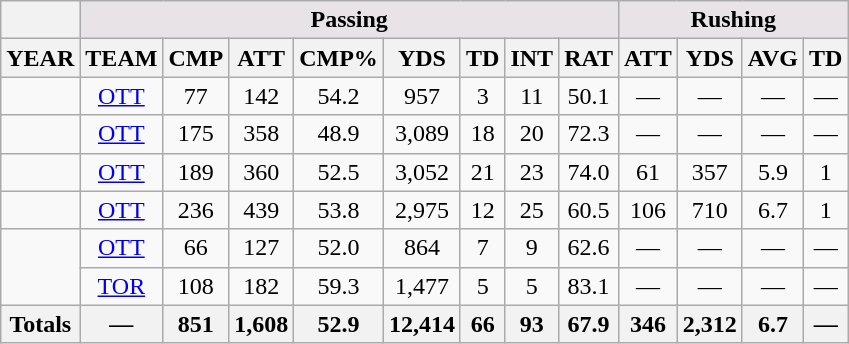<table class=wikitable style="text-align:center">
<tr>
<th></th>
<th colspan="8" style="background:#e7e3e7;">Passing</th>
<th colspan="5" style="background:#e7e3e7;">Rushing</th>
</tr>
<tr>
<th>YEAR</th>
<th>TEAM</th>
<th>CMP</th>
<th>ATT</th>
<th>CMP%</th>
<th>YDS</th>
<th>TD</th>
<th>INT</th>
<th>RAT</th>
<th>ATT</th>
<th>YDS</th>
<th>AVG</th>
<th>TD</th>
</tr>
<tr>
<td></td>
<td><a href='#'>OTT</a></td>
<td>77</td>
<td>142</td>
<td>54.2</td>
<td>957</td>
<td>3</td>
<td>11</td>
<td>50.1</td>
<td>—</td>
<td>—</td>
<td>—</td>
<td>—</td>
</tr>
<tr>
<td></td>
<td><a href='#'>OTT</a></td>
<td>175</td>
<td>358</td>
<td>48.9</td>
<td>3,089</td>
<td>18</td>
<td>20</td>
<td>72.3</td>
<td>—</td>
<td>—</td>
<td>—</td>
<td>—</td>
</tr>
<tr>
<td></td>
<td><a href='#'>OTT</a></td>
<td>189</td>
<td>360</td>
<td>52.5</td>
<td>3,052</td>
<td>21</td>
<td>23</td>
<td>74.0</td>
<td>61</td>
<td>357</td>
<td>5.9</td>
<td>1</td>
</tr>
<tr>
<td></td>
<td><a href='#'>OTT</a></td>
<td>236</td>
<td>439</td>
<td>53.8</td>
<td>2,975</td>
<td>12</td>
<td>25</td>
<td>60.5</td>
<td>106</td>
<td>710</td>
<td>6.7</td>
<td>1</td>
</tr>
<tr>
<td rowspan=2></td>
<td><a href='#'>OTT</a></td>
<td>66</td>
<td>127</td>
<td>52.0</td>
<td>864</td>
<td>7</td>
<td>9</td>
<td>62.6</td>
<td>—</td>
<td>—</td>
<td>—</td>
<td>—</td>
</tr>
<tr>
<td><a href='#'>TOR</a></td>
<td>108</td>
<td>182</td>
<td>59.3</td>
<td>1,477</td>
<td>5</td>
<td>5</td>
<td>83.1</td>
<td>—</td>
<td>—</td>
<td>—</td>
<td>—</td>
</tr>
<tr>
<th>Totals</th>
<th>—</th>
<th>851</th>
<th>1,608</th>
<th>52.9</th>
<th>12,414</th>
<th>66</th>
<th>93</th>
<th>67.9</th>
<th>346</th>
<th>2,312</th>
<th>6.7</th>
<th>—</th>
</tr>
</table>
